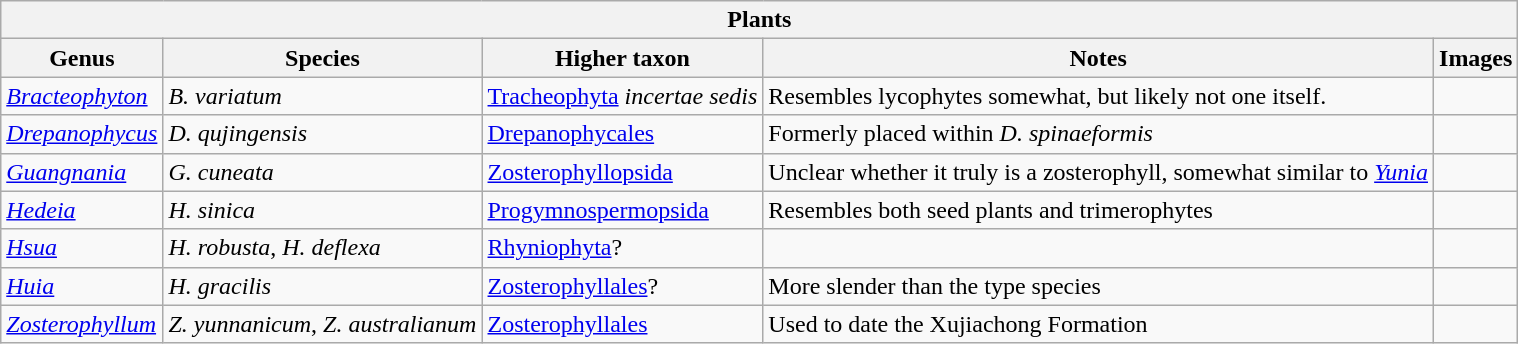<table class="wikitable sortable mw-collapsible">
<tr>
<th colspan="6" align="center">Plants</th>
</tr>
<tr>
<th>Genus</th>
<th>Species</th>
<th>Higher taxon</th>
<th>Notes</th>
<th>Images</th>
</tr>
<tr>
<td><em><a href='#'>Bracteophyton</a></em></td>
<td><em>B. variatum</em></td>
<td><a href='#'>Tracheophyta</a> <em>incertae sedis</em></td>
<td>Resembles lycophytes somewhat, but likely not one itself.</td>
<td></td>
</tr>
<tr>
<td><em><a href='#'>Drepanophycus</a></em></td>
<td><em>D. qujingensis</em></td>
<td><a href='#'>Drepanophycales</a></td>
<td>Formerly placed within <em>D. spinaeformis</em></td>
<td></td>
</tr>
<tr>
<td><em><a href='#'>Guangnania</a></em></td>
<td><em>G. cuneata</em></td>
<td><a href='#'>Zosterophyllopsida</a></td>
<td>Unclear whether it truly is a zosterophyll, somewhat similar to <em><a href='#'>Yunia</a></em></td>
<td></td>
</tr>
<tr>
<td><em><a href='#'>Hedeia</a></em></td>
<td><em>H. sinica</em></td>
<td><a href='#'>Progymnospermopsida</a></td>
<td>Resembles both seed plants and trimerophytes</td>
<td></td>
</tr>
<tr>
<td><em><a href='#'>Hsua</a></em></td>
<td><em>H. robusta</em>, <em>H. deflexa</em></td>
<td><a href='#'>Rhyniophyta</a>?</td>
<td></td>
<td></td>
</tr>
<tr>
<td><em><a href='#'>Huia</a></em></td>
<td><em>H. gracilis</em></td>
<td><a href='#'>Zosterophyllales</a>?</td>
<td>More slender than the type species</td>
<td></td>
</tr>
<tr>
<td><em><a href='#'>Zosterophyllum</a></em></td>
<td><em>Z. yunnanicum</em>, <em>Z. australianum</em></td>
<td><a href='#'>Zosterophyllales</a></td>
<td>Used to date the Xujiachong Formation</td>
<td></td>
</tr>
</table>
